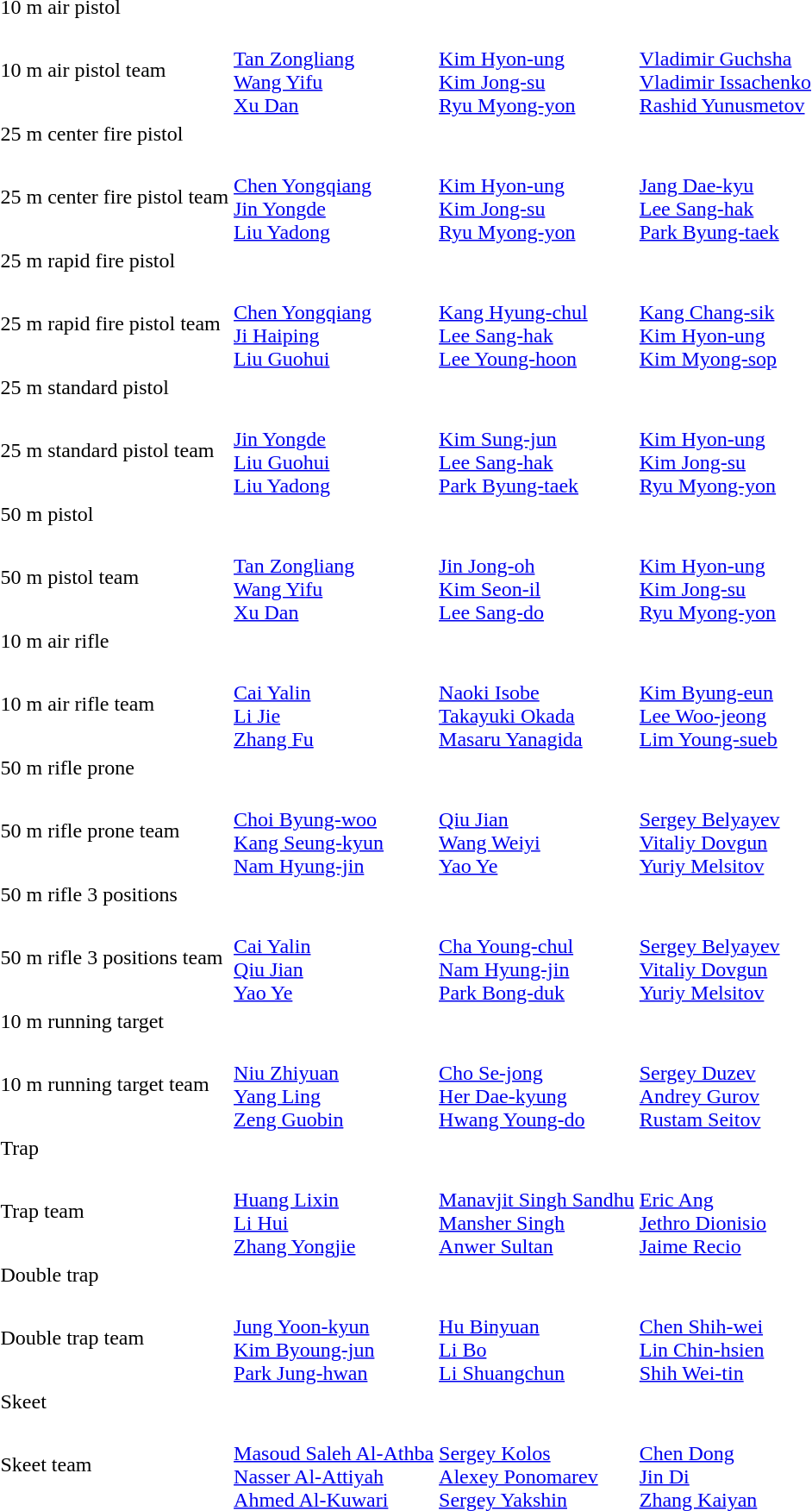<table>
<tr>
<td>10 m air pistol<br></td>
<td></td>
<td></td>
<td></td>
</tr>
<tr>
<td>10 m air pistol team<br></td>
<td><br><a href='#'>Tan Zongliang</a><br><a href='#'>Wang Yifu</a><br><a href='#'>Xu Dan</a></td>
<td><br><a href='#'>Kim Hyon-ung</a><br><a href='#'>Kim Jong-su</a><br><a href='#'>Ryu Myong-yon</a></td>
<td><br><a href='#'>Vladimir Guchsha</a><br><a href='#'>Vladimir Issachenko</a><br><a href='#'>Rashid Yunusmetov</a></td>
</tr>
<tr>
<td>25 m center fire pistol<br></td>
<td></td>
<td></td>
<td></td>
</tr>
<tr>
<td>25 m center fire pistol team<br></td>
<td><br><a href='#'>Chen Yongqiang</a><br><a href='#'>Jin Yongde</a><br><a href='#'>Liu Yadong</a></td>
<td><br><a href='#'>Kim Hyon-ung</a><br><a href='#'>Kim Jong-su</a><br><a href='#'>Ryu Myong-yon</a></td>
<td><br><a href='#'>Jang Dae-kyu</a><br><a href='#'>Lee Sang-hak</a><br><a href='#'>Park Byung-taek</a></td>
</tr>
<tr>
<td>25 m rapid fire pistol<br></td>
<td></td>
<td></td>
<td></td>
</tr>
<tr>
<td>25 m rapid fire pistol team<br></td>
<td><br><a href='#'>Chen Yongqiang</a><br><a href='#'>Ji Haiping</a><br><a href='#'>Liu Guohui</a></td>
<td><br><a href='#'>Kang Hyung-chul</a><br><a href='#'>Lee Sang-hak</a><br><a href='#'>Lee Young-hoon</a></td>
<td><br><a href='#'>Kang Chang-sik</a><br><a href='#'>Kim Hyon-ung</a><br><a href='#'>Kim Myong-sop</a></td>
</tr>
<tr>
<td>25 m standard pistol<br></td>
<td></td>
<td></td>
<td></td>
</tr>
<tr>
<td>25 m standard pistol team<br></td>
<td><br><a href='#'>Jin Yongde</a><br><a href='#'>Liu Guohui</a><br><a href='#'>Liu Yadong</a></td>
<td><br><a href='#'>Kim Sung-jun</a><br><a href='#'>Lee Sang-hak</a><br><a href='#'>Park Byung-taek</a></td>
<td><br><a href='#'>Kim Hyon-ung</a><br><a href='#'>Kim Jong-su</a><br><a href='#'>Ryu Myong-yon</a></td>
</tr>
<tr>
<td>50 m pistol<br></td>
<td></td>
<td></td>
<td></td>
</tr>
<tr>
<td>50 m pistol team<br></td>
<td><br><a href='#'>Tan Zongliang</a><br><a href='#'>Wang Yifu</a><br><a href='#'>Xu Dan</a></td>
<td><br><a href='#'>Jin Jong-oh</a><br><a href='#'>Kim Seon-il</a><br><a href='#'>Lee Sang-do</a></td>
<td><br><a href='#'>Kim Hyon-ung</a><br><a href='#'>Kim Jong-su</a><br><a href='#'>Ryu Myong-yon</a></td>
</tr>
<tr>
<td>10 m air rifle<br></td>
<td></td>
<td></td>
<td></td>
</tr>
<tr>
<td>10 m air rifle team<br></td>
<td><br><a href='#'>Cai Yalin</a><br><a href='#'>Li Jie</a><br><a href='#'>Zhang Fu</a></td>
<td><br><a href='#'>Naoki Isobe</a><br><a href='#'>Takayuki Okada</a><br><a href='#'>Masaru Yanagida</a></td>
<td><br><a href='#'>Kim Byung-eun</a><br><a href='#'>Lee Woo-jeong</a><br><a href='#'>Lim Young-sueb</a></td>
</tr>
<tr>
<td>50 m rifle prone<br></td>
<td></td>
<td></td>
<td></td>
</tr>
<tr>
<td>50 m rifle prone team<br></td>
<td><br><a href='#'>Choi Byung-woo</a><br><a href='#'>Kang Seung-kyun</a><br><a href='#'>Nam Hyung-jin</a></td>
<td><br><a href='#'>Qiu Jian</a><br><a href='#'>Wang Weiyi</a><br><a href='#'>Yao Ye</a></td>
<td><br><a href='#'>Sergey Belyayev</a><br><a href='#'>Vitaliy Dovgun</a><br><a href='#'>Yuriy Melsitov</a></td>
</tr>
<tr>
<td>50 m rifle 3 positions<br></td>
<td></td>
<td></td>
<td></td>
</tr>
<tr>
<td>50 m rifle 3 positions team<br></td>
<td><br><a href='#'>Cai Yalin</a><br><a href='#'>Qiu Jian</a><br><a href='#'>Yao Ye</a></td>
<td><br><a href='#'>Cha Young-chul</a><br><a href='#'>Nam Hyung-jin</a><br><a href='#'>Park Bong-duk</a></td>
<td><br><a href='#'>Sergey Belyayev</a><br><a href='#'>Vitaliy Dovgun</a><br><a href='#'>Yuriy Melsitov</a></td>
</tr>
<tr>
<td>10 m running target<br></td>
<td></td>
<td></td>
<td></td>
</tr>
<tr>
<td>10 m running target team<br></td>
<td><br><a href='#'>Niu Zhiyuan</a><br><a href='#'>Yang Ling</a><br><a href='#'>Zeng Guobin</a></td>
<td><br><a href='#'>Cho Se-jong</a><br><a href='#'>Her Dae-kyung</a><br><a href='#'>Hwang Young-do</a></td>
<td><br><a href='#'>Sergey Duzev</a><br><a href='#'>Andrey Gurov</a><br><a href='#'>Rustam Seitov</a></td>
</tr>
<tr>
<td>Trap<br></td>
<td></td>
<td></td>
<td></td>
</tr>
<tr>
<td>Trap team<br></td>
<td><br><a href='#'>Huang Lixin</a><br><a href='#'>Li Hui</a><br><a href='#'>Zhang Yongjie</a></td>
<td><br><a href='#'>Manavjit Singh Sandhu</a><br><a href='#'>Mansher Singh</a><br><a href='#'>Anwer Sultan</a></td>
<td><br><a href='#'>Eric Ang</a><br><a href='#'>Jethro Dionisio</a><br><a href='#'>Jaime Recio</a></td>
</tr>
<tr>
<td>Double trap<br></td>
<td></td>
<td></td>
<td></td>
</tr>
<tr>
<td>Double trap team<br></td>
<td><br><a href='#'>Jung Yoon-kyun</a><br><a href='#'>Kim Byoung-jun</a><br><a href='#'>Park Jung-hwan</a></td>
<td><br><a href='#'>Hu Binyuan</a><br><a href='#'>Li Bo</a><br><a href='#'>Li Shuangchun</a></td>
<td><br><a href='#'>Chen Shih-wei</a><br><a href='#'>Lin Chin-hsien</a><br><a href='#'>Shih Wei-tin</a></td>
</tr>
<tr>
<td>Skeet<br></td>
<td></td>
<td></td>
<td></td>
</tr>
<tr>
<td>Skeet team<br></td>
<td><br><a href='#'>Masoud Saleh Al-Athba</a><br><a href='#'>Nasser Al-Attiyah</a><br><a href='#'>Ahmed Al-Kuwari</a></td>
<td><br><a href='#'>Sergey Kolos</a><br><a href='#'>Alexey Ponomarev</a><br><a href='#'>Sergey Yakshin</a></td>
<td><br><a href='#'>Chen Dong</a><br><a href='#'>Jin Di</a><br><a href='#'>Zhang Kaiyan</a></td>
</tr>
</table>
